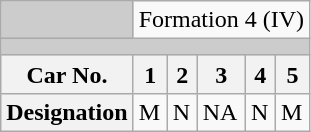<table class="wikitable">
<tr>
<td style="background-color:#ccc;"> </td>
<td colspan="5" style="text-align:center;">Formation 4 (IV)</td>
</tr>
<tr style="line-height: 3.3px; background-color:#ccc;"|>
<td colspan="6" style="padding:0; border:0;"> </td>
</tr>
<tr style="line-height: 6.7px; background-color: #ccc;"|>
<td colspan="6" style="padding:0; border:0;"> </td>
</tr>
<tr>
<th>Car No.</th>
<th>1</th>
<th>2</th>
<th>3</th>
<th>4</th>
<th>5</th>
</tr>
<tr>
<th>Designation</th>
<td>M</td>
<td>N</td>
<td>NA</td>
<td>N</td>
<td>M</td>
</tr>
</table>
